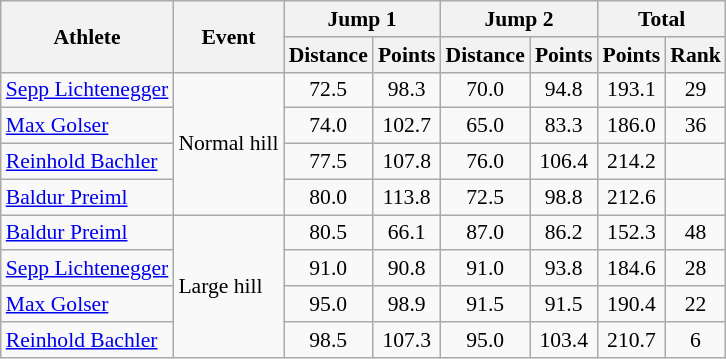<table class="wikitable" style="font-size:90%">
<tr>
<th rowspan="2">Athlete</th>
<th rowspan="2">Event</th>
<th colspan="2">Jump 1</th>
<th colspan="2">Jump 2</th>
<th colspan="2">Total</th>
</tr>
<tr>
<th>Distance</th>
<th>Points</th>
<th>Distance</th>
<th>Points</th>
<th>Points</th>
<th>Rank</th>
</tr>
<tr>
<td><a href='#'>Sepp Lichtenegger</a></td>
<td rowspan="4">Normal hill</td>
<td align="center">72.5</td>
<td align="center">98.3</td>
<td align="center">70.0</td>
<td align="center">94.8</td>
<td align="center">193.1</td>
<td align="center">29</td>
</tr>
<tr>
<td><a href='#'>Max Golser</a></td>
<td align="center">74.0</td>
<td align="center">102.7</td>
<td align="center">65.0</td>
<td align="center">83.3</td>
<td align="center">186.0</td>
<td align="center">36</td>
</tr>
<tr>
<td><a href='#'>Reinhold Bachler</a></td>
<td align="center">77.5</td>
<td align="center">107.8</td>
<td align="center">76.0</td>
<td align="center">106.4</td>
<td align="center">214.2</td>
<td align="center"></td>
</tr>
<tr>
<td><a href='#'>Baldur Preiml</a></td>
<td align="center">80.0</td>
<td align="center">113.8</td>
<td align="center">72.5</td>
<td align="center">98.8</td>
<td align="center">212.6</td>
<td align="center"></td>
</tr>
<tr>
<td><a href='#'>Baldur Preiml</a></td>
<td rowspan="4">Large hill</td>
<td align="center">80.5</td>
<td align="center">66.1</td>
<td align="center">87.0</td>
<td align="center">86.2</td>
<td align="center">152.3</td>
<td align="center">48</td>
</tr>
<tr>
<td><a href='#'>Sepp Lichtenegger</a></td>
<td align="center">91.0</td>
<td align="center">90.8</td>
<td align="center">91.0</td>
<td align="center">93.8</td>
<td align="center">184.6</td>
<td align="center">28</td>
</tr>
<tr>
<td><a href='#'>Max Golser</a></td>
<td align="center">95.0</td>
<td align="center">98.9</td>
<td align="center">91.5</td>
<td align="center">91.5</td>
<td align="center">190.4</td>
<td align="center">22</td>
</tr>
<tr>
<td><a href='#'>Reinhold Bachler</a></td>
<td align="center">98.5</td>
<td align="center">107.3</td>
<td align="center">95.0</td>
<td align="center">103.4</td>
<td align="center">210.7</td>
<td align="center">6</td>
</tr>
</table>
